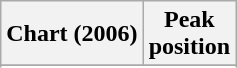<table class="wikitable sortable">
<tr>
<th>Chart (2006)</th>
<th>Peak<br>position</th>
</tr>
<tr>
</tr>
<tr>
</tr>
</table>
